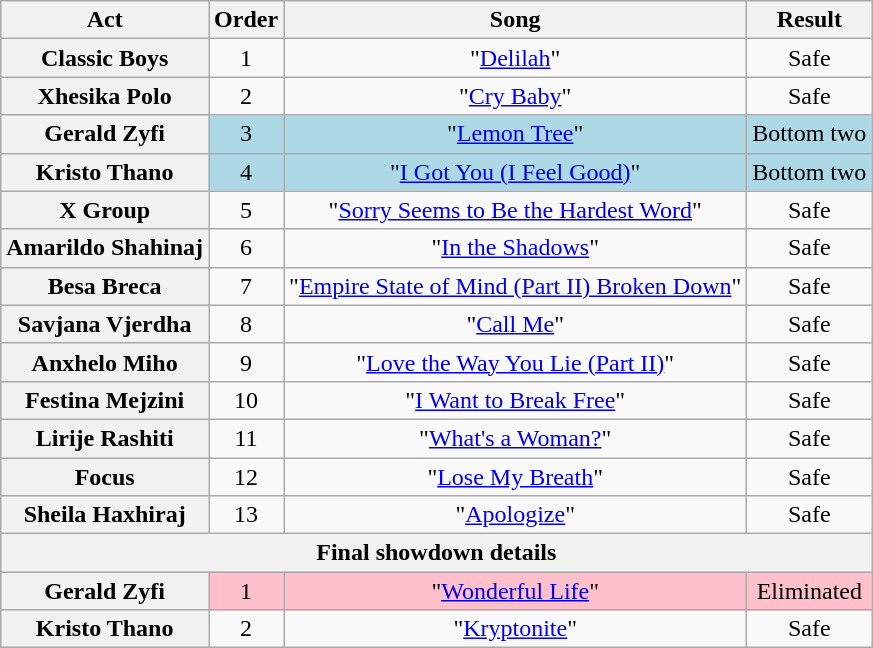<table class="wikitable plainrowheaders" style="text-align:center;">
<tr>
<th scope="col">Act</th>
<th scope="col">Order</th>
<th scope="col">Song</th>
<th scope="col">Result</th>
</tr>
<tr>
<th scope="row">Classic Boys</th>
<td>1</td>
<td>"<a href='#'>Delilah</a>"</td>
<td>Safe</td>
</tr>
<tr>
<th scope="row">Xhesika Polo</th>
<td>2</td>
<td>"<a href='#'>Cry Baby</a>"</td>
<td>Safe</td>
</tr>
<tr style="background:lightblue;">
<th scope="row">Gerald Zyfi</th>
<td>3</td>
<td>"<a href='#'>Lemon Tree</a>"</td>
<td>Bottom two</td>
</tr>
<tr style="background:lightblue;">
<th scope="row">Kristo Thano</th>
<td>4</td>
<td>"<a href='#'>I Got You (I Feel Good)</a>"</td>
<td>Bottom two</td>
</tr>
<tr>
<th scope="row">X Group</th>
<td>5</td>
<td>"<a href='#'>Sorry Seems to Be the Hardest Word</a>"</td>
<td>Safe</td>
</tr>
<tr>
<th scope="row">Amarildo Shahinaj</th>
<td>6</td>
<td>"<a href='#'>In the Shadows</a>"</td>
<td>Safe</td>
</tr>
<tr>
<th scope="row">Besa Breca</th>
<td>7</td>
<td>"<a href='#'>Empire State of Mind (Part II) Broken Down</a>"</td>
<td>Safe</td>
</tr>
<tr>
<th scope="row">Savjana Vjerdha</th>
<td>8</td>
<td>"<a href='#'>Call Me</a>"</td>
<td>Safe</td>
</tr>
<tr>
<th scope="row">Anxhelo Miho</th>
<td>9</td>
<td>"<a href='#'>Love the Way You Lie (Part II)</a>"</td>
<td>Safe</td>
</tr>
<tr>
<th scope="row">Festina Mejzini</th>
<td>10</td>
<td>"<a href='#'>I Want to Break Free</a>"</td>
<td>Safe</td>
</tr>
<tr>
<th scope="row">Lirije Rashiti</th>
<td>11</td>
<td>"<a href='#'>What's a Woman?</a>"</td>
<td>Safe</td>
</tr>
<tr>
<th scope="row">Focus</th>
<td>12</td>
<td>"<a href='#'>Lose My Breath</a>"</td>
<td>Safe</td>
</tr>
<tr>
<th scope="row">Sheila Haxhiraj</th>
<td>13</td>
<td>"<a href='#'>Apologize</a>"</td>
<td>Safe</td>
</tr>
<tr>
<th colspan="5">Final showdown details</th>
</tr>
<tr style="background:pink;">
<th scope="row">Gerald Zyfi</th>
<td>1</td>
<td>"<a href='#'>Wonderful Life</a>"</td>
<td>Eliminated</td>
</tr>
<tr>
<th scope="row">Kristo Thano</th>
<td>2</td>
<td>"<a href='#'>Kryptonite</a>"</td>
<td>Safe</td>
</tr>
</table>
